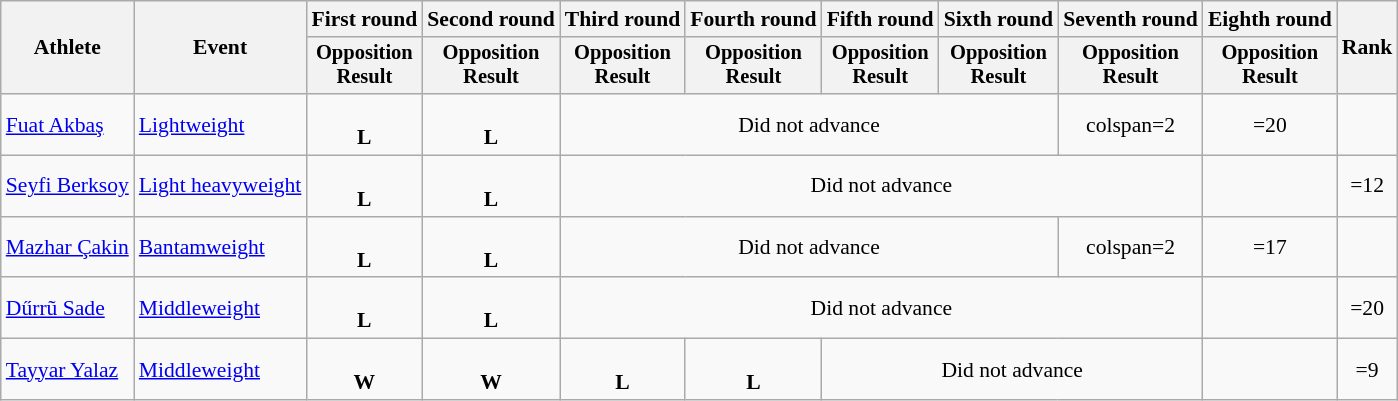<table class="wikitable" style="font-size:90%;">
<tr>
<th rowspan=2>Athlete</th>
<th rowspan=2>Event</th>
<th>First round</th>
<th>Second round</th>
<th>Third round</th>
<th>Fourth round</th>
<th>Fifth round</th>
<th>Sixth round</th>
<th>Seventh round</th>
<th>Eighth round</th>
<th rowspan=2>Rank</th>
</tr>
<tr style="font-size: 95%">
<th>Opposition<br>Result</th>
<th>Opposition<br>Result</th>
<th>Opposition<br>Result</th>
<th>Opposition<br>Result</th>
<th>Opposition<br>Result</th>
<th>Opposition<br>Result</th>
<th>Opposition<br>Result</th>
<th>Opposition<br>Result</th>
</tr>
<tr align=center>
<td align=left><a href='#'>Fuat Akbaş</a></td>
<td align=left><a href='#'>Lightweight</a></td>
<td> <br> <strong>L</strong></td>
<td> <br> <strong>L</strong></td>
<td colspan=4>Did not advance</td>
<td>colspan=2 </td>
<td>=20</td>
</tr>
<tr align=center>
<td align=left><a href='#'>Seyfi Berksoy</a></td>
<td align=left><a href='#'>Light heavyweight</a></td>
<td> <br> <strong>L</strong></td>
<td> <br> <strong>L</strong></td>
<td colspan=5>Did not advance</td>
<td></td>
<td>=12</td>
</tr>
<tr align=center>
<td align=left><a href='#'>Mazhar Çakin</a></td>
<td align=left><a href='#'>Bantamweight</a></td>
<td> <br> <strong>L</strong></td>
<td> <br> <strong>L</strong></td>
<td colspan=4>Did not advance</td>
<td>colspan=2 </td>
<td>=17</td>
</tr>
<tr align=center>
<td align=left><a href='#'>Dűrrũ Sade</a></td>
<td align=left><a href='#'>Middleweight</a></td>
<td> <br> <strong>L</strong></td>
<td> <br> <strong>L</strong></td>
<td colspan=5>Did not advance</td>
<td></td>
<td>=20</td>
</tr>
<tr align=center>
<td align=left><a href='#'>Tayyar Yalaz</a></td>
<td align=left><a href='#'>Middleweight</a></td>
<td> <br> <strong>W</strong></td>
<td> <br> <strong>W</strong></td>
<td> <br> <strong>L</strong></td>
<td> <br> <strong>L</strong></td>
<td colspan=3>Did not advance</td>
<td></td>
<td>=9</td>
</tr>
</table>
